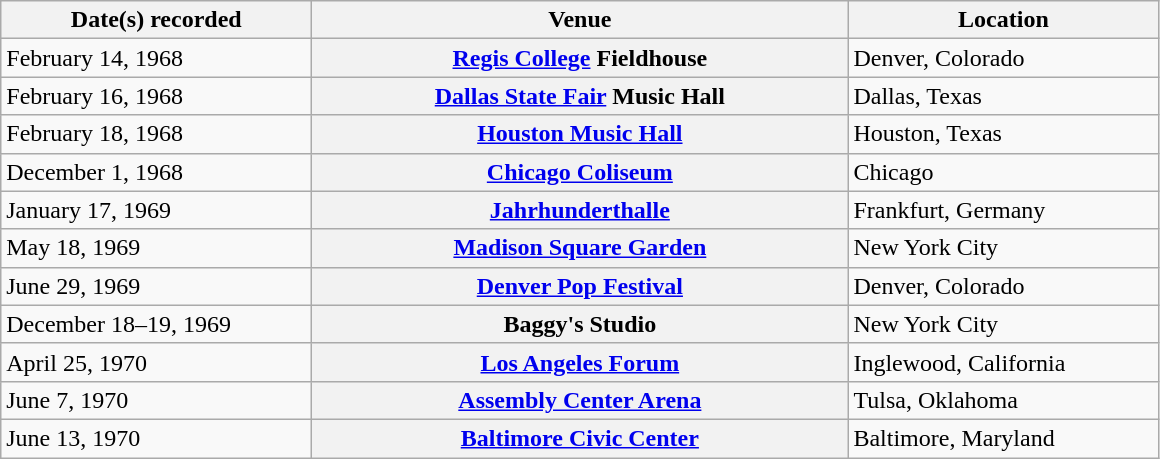<table class="wikitable plainrowheaders">
<tr>
<th scope="col" style="width:200px;">Date(s) recorded</th>
<th scope="col" style="width:350px;">Venue</th>
<th scope="col" style="width:200px;">Location</th>
</tr>
<tr>
<td>February 14, 1968</td>
<th scope="row"><a href='#'>Regis College</a> Fieldhouse</th>
<td>Denver, Colorado</td>
</tr>
<tr>
<td>February 16, 1968</td>
<th scope="row"><a href='#'>Dallas State Fair</a> Music Hall</th>
<td>Dallas, Texas</td>
</tr>
<tr>
<td>February 18, 1968</td>
<th scope="row"><a href='#'>Houston Music Hall</a></th>
<td>Houston, Texas</td>
</tr>
<tr>
<td>December 1, 1968</td>
<th scope="row"><a href='#'>Chicago Coliseum</a></th>
<td>Chicago</td>
</tr>
<tr>
<td>January 17, 1969</td>
<th scope="row"><a href='#'>Jahrhunderthalle</a></th>
<td>Frankfurt, Germany</td>
</tr>
<tr>
<td>May 18, 1969</td>
<th scope="row"><a href='#'>Madison Square Garden</a></th>
<td>New York City</td>
</tr>
<tr>
<td>June 29, 1969</td>
<th scope="row"><a href='#'>Denver Pop Festival</a></th>
<td>Denver, Colorado</td>
</tr>
<tr>
<td>December 18–19, 1969</td>
<th scope="row">Baggy's Studio</th>
<td>New York City</td>
</tr>
<tr>
<td>April 25, 1970</td>
<th scope="row"><a href='#'>Los Angeles Forum</a></th>
<td>Inglewood, California</td>
</tr>
<tr>
<td>June 7, 1970</td>
<th scope="row"><a href='#'>Assembly Center Arena</a></th>
<td>Tulsa, Oklahoma</td>
</tr>
<tr>
<td>June 13, 1970</td>
<th scope="row"><a href='#'>Baltimore Civic Center</a></th>
<td>Baltimore, Maryland</td>
</tr>
</table>
